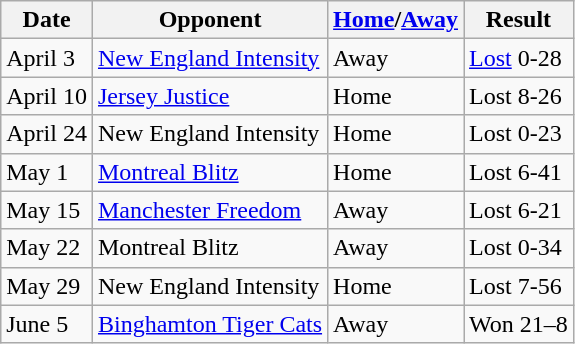<table class="wikitable">
<tr>
<th>Date</th>
<th>Opponent</th>
<th><a href='#'>Home</a>/<a href='#'>Away</a></th>
<th>Result</th>
</tr>
<tr>
<td>April 3</td>
<td><a href='#'>New England Intensity</a></td>
<td>Away</td>
<td><a href='#'>Lost</a> 0-28</td>
</tr>
<tr>
<td>April 10</td>
<td><a href='#'>Jersey Justice</a></td>
<td>Home</td>
<td>Lost 8-26</td>
</tr>
<tr>
<td>April 24</td>
<td>New England Intensity</td>
<td>Home</td>
<td>Lost 0-23</td>
</tr>
<tr>
<td>May 1</td>
<td><a href='#'>Montreal Blitz</a></td>
<td>Home</td>
<td>Lost 6-41</td>
</tr>
<tr>
<td>May 15</td>
<td><a href='#'>Manchester Freedom</a></td>
<td>Away</td>
<td>Lost 6-21</td>
</tr>
<tr>
<td>May 22</td>
<td>Montreal Blitz</td>
<td>Away</td>
<td>Lost 0-34</td>
</tr>
<tr>
<td>May 29</td>
<td>New England Intensity</td>
<td>Home</td>
<td>Lost 7-56</td>
</tr>
<tr>
<td>June 5</td>
<td><a href='#'>Binghamton Tiger Cats</a></td>
<td>Away</td>
<td>Won 21–8</td>
</tr>
</table>
